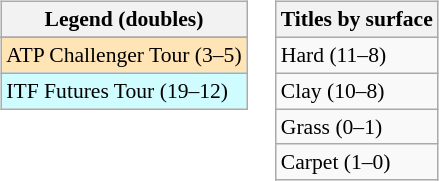<table>
<tr valign=top>
<td><br><table class=wikitable style=font-size:90%>
<tr>
<th>Legend (doubles)</th>
</tr>
<tr bgcolor="#e5d1cb">
</tr>
<tr bgcolor=moccasin>
<td>ATP Challenger Tour (3–5)</td>
</tr>
<tr bgcolor="#cffcff">
<td>ITF Futures Tour (19–12)</td>
</tr>
</table>
</td>
<td><br><table class=wikitable style=font-size:90%>
<tr>
<th>Titles by surface</th>
</tr>
<tr>
<td>Hard (11–8)</td>
</tr>
<tr>
<td>Clay (10–8)</td>
</tr>
<tr>
<td>Grass (0–1)</td>
</tr>
<tr>
<td>Carpet (1–0)</td>
</tr>
</table>
</td>
</tr>
</table>
